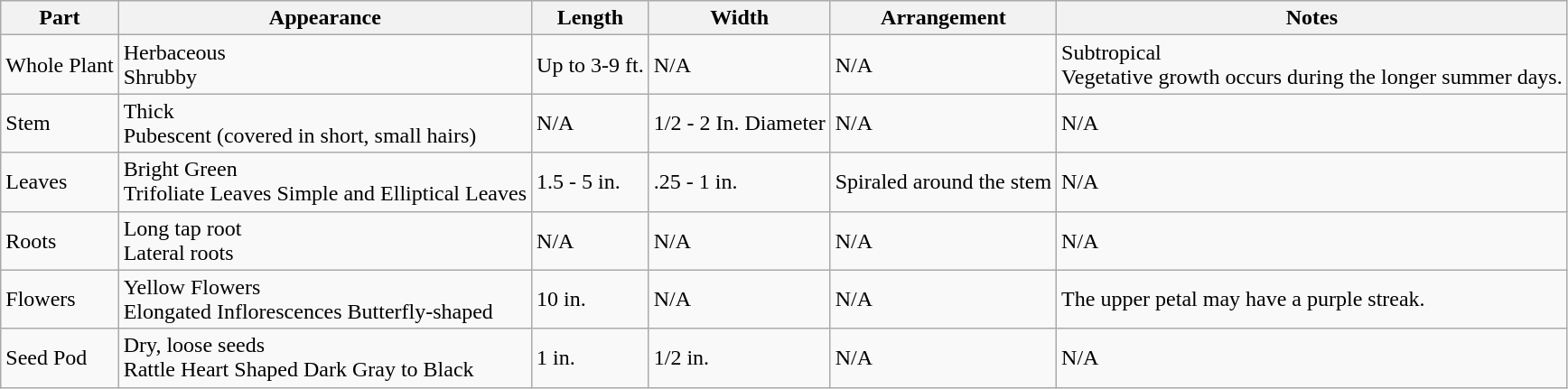<table class="wikitable">
<tr>
<th>Part</th>
<th>Appearance</th>
<th>Length</th>
<th>Width</th>
<th>Arrangement</th>
<th>Notes</th>
</tr>
<tr>
<td>Whole Plant</td>
<td>Herbaceous<br>Shrubby</td>
<td>Up to 3-9 ft.</td>
<td>N/A</td>
<td>N/A</td>
<td>Subtropical<br>Vegetative growth occurs during the longer summer days.</td>
</tr>
<tr>
<td>Stem</td>
<td>Thick<br>Pubescent (covered in short, small hairs)</td>
<td>N/A</td>
<td>1/2 - 2 In. Diameter</td>
<td>N/A</td>
<td>N/A</td>
</tr>
<tr>
<td>Leaves</td>
<td>Bright Green<br>Trifoliate Leaves
Simple and Elliptical Leaves</td>
<td>1.5 - 5 in.</td>
<td>.25 - 1 in.</td>
<td>Spiraled around the stem</td>
<td>N/A</td>
</tr>
<tr>
<td>Roots</td>
<td>Long tap root<br>Lateral roots</td>
<td>N/A</td>
<td>N/A</td>
<td>N/A</td>
<td>N/A</td>
</tr>
<tr>
<td>Flowers</td>
<td>Yellow Flowers<br>Elongated 
Inflorescences 
Butterfly-shaped</td>
<td>10 in.</td>
<td>N/A</td>
<td>N/A</td>
<td>The upper petal may have a purple streak.</td>
</tr>
<tr>
<td>Seed Pod</td>
<td>Dry, loose seeds<br>Rattle 
Heart Shaped 
Dark Gray to Black</td>
<td>1 in.</td>
<td>1/2 in.</td>
<td>N/A</td>
<td>N/A</td>
</tr>
</table>
